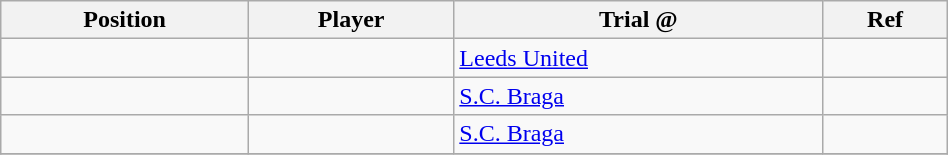<table class="wikitable sortable" style="width:50%; text-align:center; font-size:100%; text-align:left;">
<tr>
<th>Position</th>
<th>Player</th>
<th>Trial @</th>
<th>Ref</th>
</tr>
<tr>
<td></td>
<td></td>
<td> <a href='#'>Leeds United</a></td>
<td></td>
</tr>
<tr>
<td></td>
<td></td>
<td> <a href='#'>S.C. Braga</a></td>
<td></td>
</tr>
<tr>
<td></td>
<td></td>
<td> <a href='#'>S.C. Braga</a></td>
<td></td>
</tr>
<tr>
</tr>
</table>
